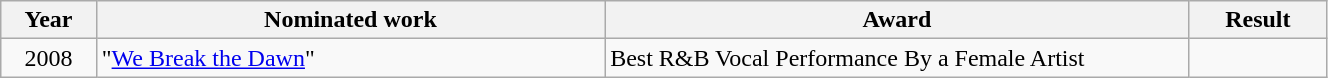<table class="wikitable" style="width:70%;">
<tr>
<th style="width:3%;">Year</th>
<th style="width:20%;">Nominated work</th>
<th style="width:23%;">Award</th>
<th style="width:5%;">Result</th>
</tr>
<tr>
<td align="center">2008</td>
<td>"<a href='#'>We Break the Dawn</a>"</td>
<td>Best R&B Vocal Performance By a Female Artist</td>
<td></td>
</tr>
</table>
